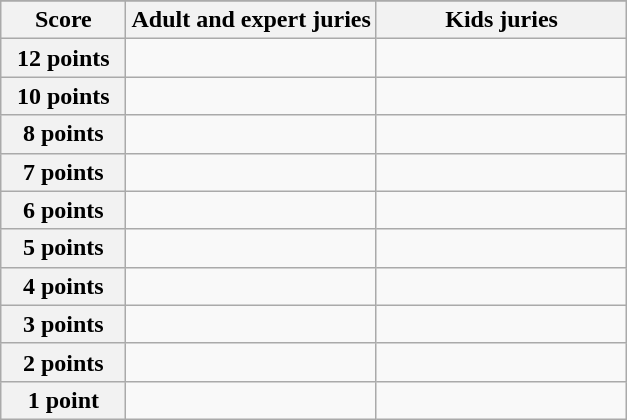<table class="wikitable">
<tr>
</tr>
<tr>
<th scope="col" width="20%">Score</th>
<th scope="col" width="40%">Adult and expert juries</th>
<th scope="col" width="40%">Kids juries</th>
</tr>
<tr>
<th scope="row">12 points</th>
<td></td>
<td></td>
</tr>
<tr>
<th scope="row">10 points</th>
<td></td>
<td></td>
</tr>
<tr>
<th scope="row">8 points</th>
<td></td>
<td></td>
</tr>
<tr>
<th scope="row">7 points</th>
<td></td>
<td></td>
</tr>
<tr>
<th scope="row">6 points</th>
<td></td>
<td></td>
</tr>
<tr>
<th scope="row">5 points</th>
<td></td>
<td></td>
</tr>
<tr>
<th scope="row">4 points</th>
<td></td>
<td></td>
</tr>
<tr>
<th scope="row">3 points</th>
<td></td>
<td></td>
</tr>
<tr>
<th scope="row">2 points</th>
<td></td>
<td></td>
</tr>
<tr>
<th scope="row">1 point</th>
<td></td>
<td></td>
</tr>
</table>
